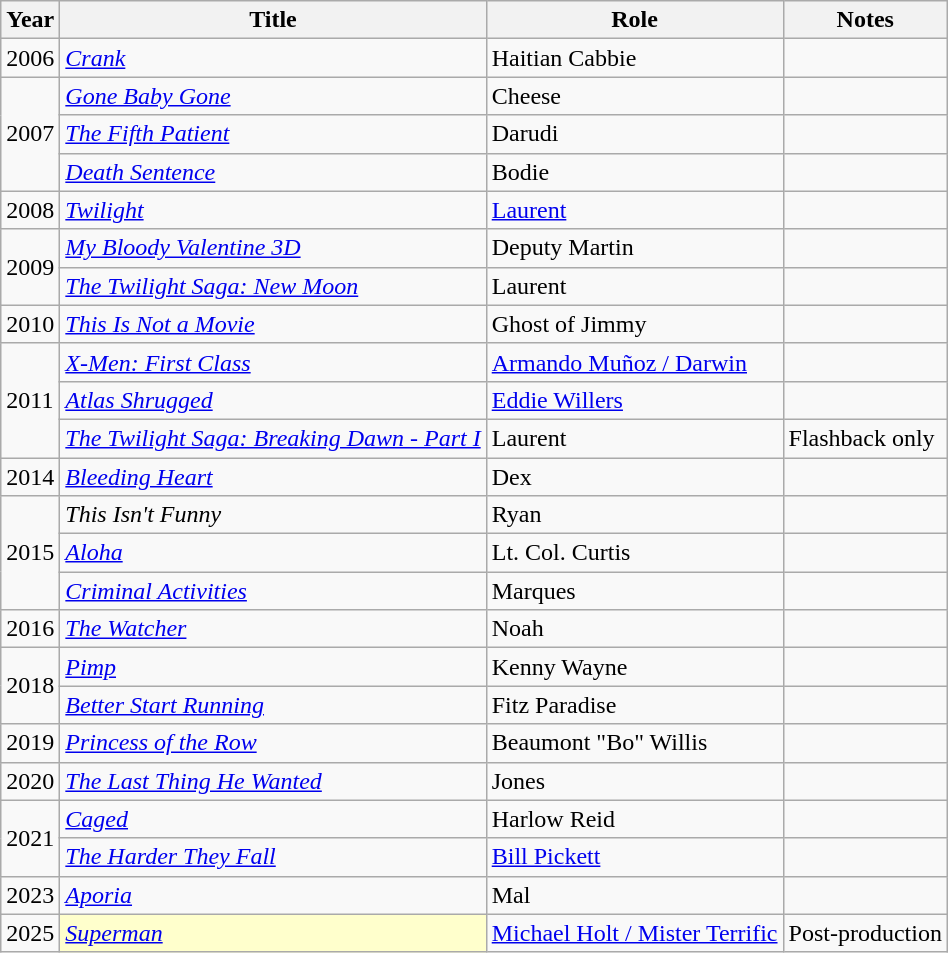<table class="wikitable sortable">
<tr>
<th>Year</th>
<th>Title</th>
<th>Role</th>
<th class="unsortable">Notes</th>
</tr>
<tr>
<td>2006</td>
<td><em><a href='#'>Crank</a></em></td>
<td>Haitian Cabbie</td>
<td></td>
</tr>
<tr>
<td rowspan="3">2007</td>
<td><em><a href='#'>Gone Baby Gone</a></em></td>
<td>Cheese</td>
<td></td>
</tr>
<tr>
<td><em><a href='#'>The Fifth Patient</a></em></td>
<td>Darudi</td>
<td></td>
</tr>
<tr>
<td><em><a href='#'>Death Sentence</a></em></td>
<td>Bodie</td>
<td></td>
</tr>
<tr>
<td>2008</td>
<td><em><a href='#'>Twilight</a></em></td>
<td><a href='#'>Laurent</a></td>
<td></td>
</tr>
<tr>
<td rowspan="2">2009</td>
<td><em><a href='#'>My Bloody Valentine 3D</a></em></td>
<td>Deputy Martin</td>
<td></td>
</tr>
<tr>
<td><em><a href='#'>The Twilight Saga: New Moon</a></em></td>
<td>Laurent</td>
<td></td>
</tr>
<tr>
<td>2010</td>
<td><em><a href='#'>This Is Not a Movie</a></em></td>
<td>Ghost of Jimmy</td>
<td></td>
</tr>
<tr>
<td rowspan="3">2011</td>
<td><em><a href='#'>X-Men: First Class</a></em></td>
<td><a href='#'>Armando Muñoz / Darwin</a></td>
<td></td>
</tr>
<tr>
<td><em><a href='#'>Atlas Shrugged</a></em></td>
<td><a href='#'>Eddie Willers</a></td>
<td></td>
</tr>
<tr>
<td><em><a href='#'>The Twilight Saga: Breaking Dawn - Part I</a></em></td>
<td>Laurent</td>
<td>Flashback only</td>
</tr>
<tr>
<td>2014</td>
<td><em><a href='#'>Bleeding Heart</a></em></td>
<td>Dex</td>
<td></td>
</tr>
<tr>
<td rowspan="3">2015</td>
<td><em>This Isn't Funny</em></td>
<td>Ryan</td>
<td></td>
</tr>
<tr>
<td><em><a href='#'>Aloha</a></em></td>
<td>Lt. Col. Curtis</td>
<td></td>
</tr>
<tr>
<td><em><a href='#'>Criminal Activities</a></em></td>
<td>Marques</td>
<td></td>
</tr>
<tr>
<td>2016</td>
<td><em><a href='#'>The Watcher</a></em></td>
<td>Noah</td>
<td></td>
</tr>
<tr>
<td rowspan="2">2018</td>
<td><em><a href='#'>Pimp</a></em></td>
<td>Kenny Wayne</td>
<td></td>
</tr>
<tr>
<td><em><a href='#'>Better Start Running</a></em></td>
<td>Fitz Paradise</td>
<td></td>
</tr>
<tr>
<td>2019</td>
<td><em><a href='#'>Princess of the Row</a></em></td>
<td>Beaumont "Bo" Willis</td>
<td></td>
</tr>
<tr>
<td>2020</td>
<td><em><a href='#'>The Last Thing He Wanted</a></em></td>
<td>Jones</td>
<td></td>
</tr>
<tr>
<td rowspan="2">2021</td>
<td><em><a href='#'>Caged</a></em></td>
<td>Harlow Reid</td>
<td></td>
</tr>
<tr>
<td><em><a href='#'>The Harder They Fall</a></em></td>
<td><a href='#'>Bill Pickett</a></td>
<td></td>
</tr>
<tr>
<td>2023</td>
<td><em><a href='#'>Aporia</a></em></td>
<td>Mal</td>
<td></td>
</tr>
<tr>
<td>2025</td>
<td style="background:#FFFFCC;"><em><a href='#'>Superman</a></em> </td>
<td><a href='#'>Michael Holt / Mister Terrific</a></td>
<td>Post-production<br></td>
</tr>
</table>
